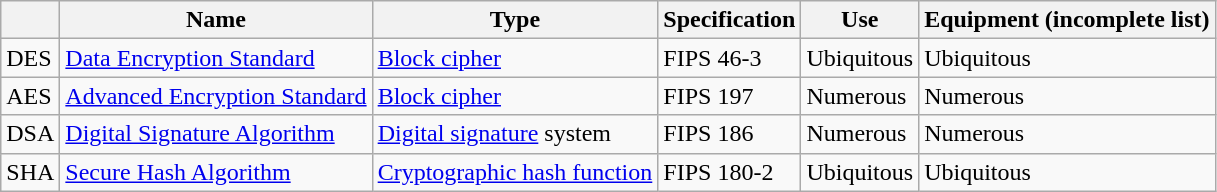<table class="wikitable">
<tr>
<th></th>
<th>Name</th>
<th>Type</th>
<th>Specification</th>
<th>Use</th>
<th>Equipment (incomplete list)</th>
</tr>
<tr>
<td>DES</td>
<td><a href='#'>Data Encryption Standard</a></td>
<td><a href='#'>Block cipher</a></td>
<td>FIPS 46-3</td>
<td>Ubiquitous</td>
<td>Ubiquitous</td>
</tr>
<tr>
<td>AES</td>
<td><a href='#'>Advanced Encryption Standard</a></td>
<td><a href='#'>Block cipher</a></td>
<td>FIPS 197</td>
<td>Numerous</td>
<td>Numerous</td>
</tr>
<tr>
<td>DSA</td>
<td><a href='#'>Digital Signature Algorithm</a></td>
<td><a href='#'>Digital signature</a> system</td>
<td>FIPS 186</td>
<td>Numerous</td>
<td>Numerous</td>
</tr>
<tr>
<td>SHA</td>
<td><a href='#'>Secure Hash Algorithm</a></td>
<td><a href='#'>Cryptographic hash function</a></td>
<td>FIPS 180-2</td>
<td>Ubiquitous</td>
<td>Ubiquitous</td>
</tr>
</table>
